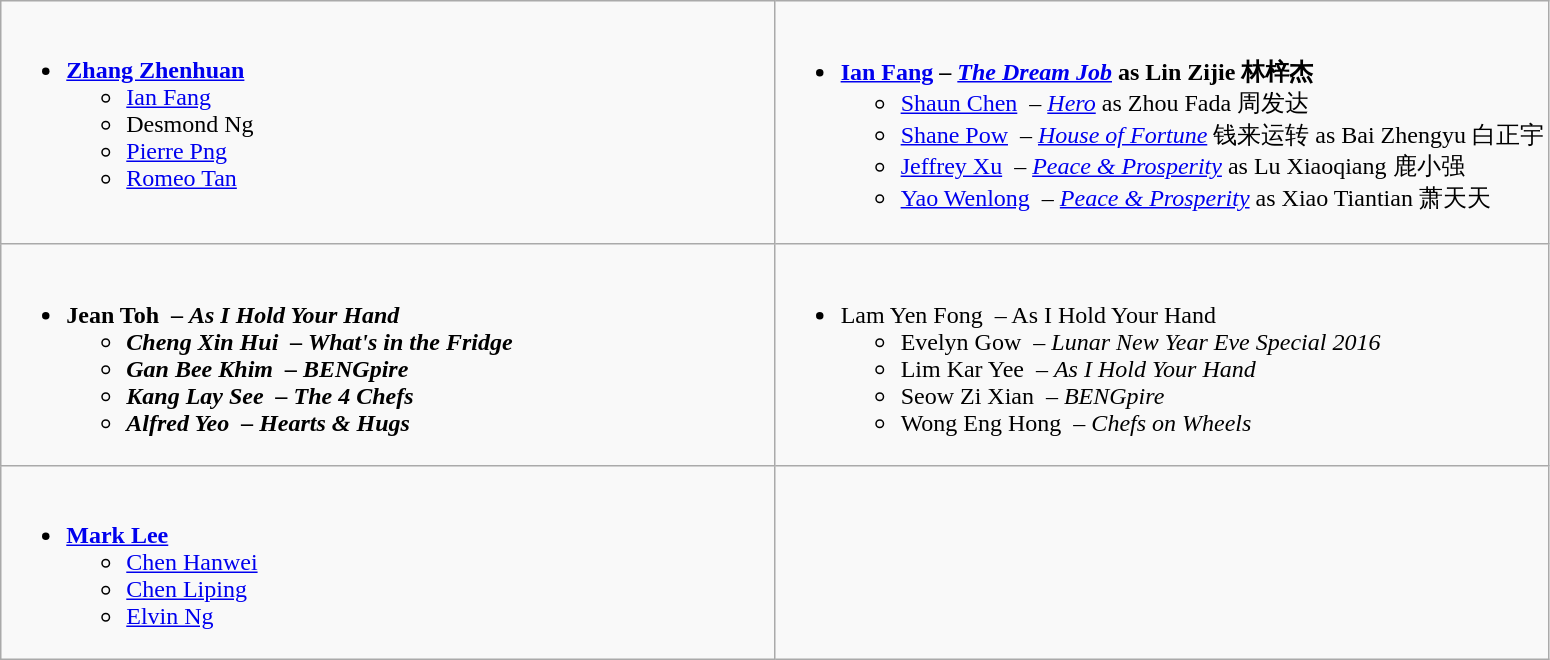<table class=wikitable>
<tr>
<td valign="top" width="50%"><br><div></div><ul><li><strong><a href='#'>Zhang Zhenhuan</a></strong><ul><li><a href='#'>Ian Fang</a></li><li>Desmond Ng</li><li><a href='#'>Pierre Png</a></li><li><a href='#'>Romeo Tan</a></li></ul></li></ul></td>
<td valign="top" width="50%"><br><div></div><ul><li><strong><a href='#'>Ian Fang</a> – <em><a href='#'>The Dream Job</a></em> as Lin Zijie 林梓杰</strong><ul><li><a href='#'>Shaun Chen</a>   – <em><a href='#'>Hero</a></em> as Zhou Fada 周发达</li><li><a href='#'>Shane Pow</a>   – <em><a href='#'>House of Fortune</a></em> 钱来运转 as Bai Zhengyu 白正宇</li><li><a href='#'>Jeffrey Xu</a>  – <em><a href='#'>Peace & Prosperity</a></em> as Lu Xiaoqiang 鹿小强</li><li><a href='#'>Yao Wenlong</a>  – <em><a href='#'>Peace & Prosperity</a></em> as Xiao Tiantian 萧天天</li></ul></li></ul></td>
</tr>
<tr>
<td valign="top" width="50%"><br><div></div><ul><li><strong>Jean Toh  – <em>As I Hold Your Hand<strong><em><ul><li>Cheng Xin Hui  – </em>What's in the Fridge<em></li><li>Gan Bee Khim  – </em>BENGpire<em></li><li>Kang Lay See   – </em>The 4 Chefs<em></li><li>Alfred Yeo   – </em>Hearts & Hugs<em></li></ul></li></ul></td>
<td valign="top" width="50%"><br><div></div><ul><li></strong>Lam Yen Fong  – </em>As I Hold Your Hand</em></strong><ul><li>Evelyn Gow   – <em>Lunar New Year Eve Special 2016</em></li><li>Lim Kar Yee   – <em>As I Hold Your Hand</em></li><li>Seow Zi Xian   – <em>BENGpire</em></li><li>Wong Eng Hong   – <em>Chefs on Wheels</em></li></ul></li></ul></td>
</tr>
<tr>
<td valign="top" width="50%"><br><div></div><ul><li><strong><a href='#'>Mark Lee</a></strong><ul><li><a href='#'>Chen Hanwei</a></li><li><a href='#'>Chen Liping</a> </li><li><a href='#'>Elvin Ng</a></li></ul></li></ul></td>
<td valign="top" width="50%"></td>
</tr>
</table>
